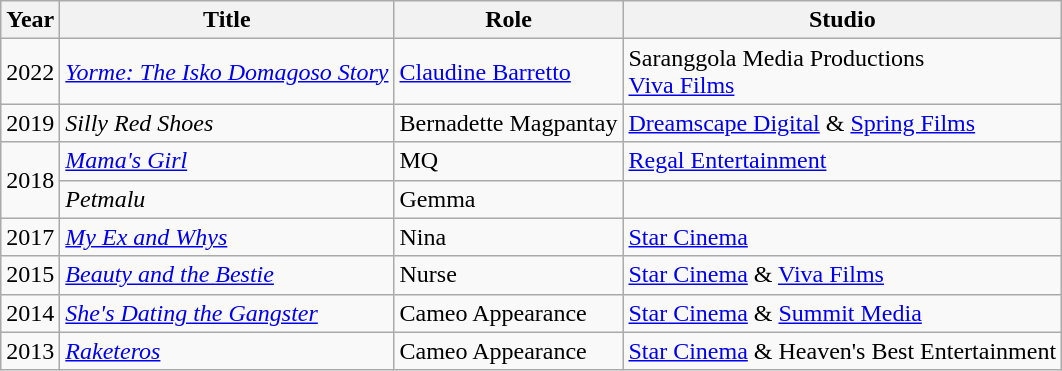<table class="wikitable sortable">
<tr>
<th>Year</th>
<th>Title</th>
<th>Role</th>
<th>Studio</th>
</tr>
<tr>
<td>2022</td>
<td><em><a href='#'>Yorme: The Isko Domagoso Story</a></em></td>
<td><a href='#'>Claudine Barretto</a></td>
<td>Saranggola Media Productions <br> <a href='#'>Viva Films</a></td>
</tr>
<tr>
<td>2019</td>
<td><em>Silly Red Shoes</em></td>
<td>Bernadette Magpantay</td>
<td><a href='#'>Dreamscape Digital</a> & <a href='#'>Spring Films</a></td>
</tr>
<tr>
<td rowspan=2>2018</td>
<td><a href='#'><em>Mama's Girl</em></a></td>
<td>MQ</td>
<td><a href='#'>Regal Entertainment</a></td>
</tr>
<tr>
<td><em>Petmalu</em></td>
<td>Gemma</td>
<td></td>
</tr>
<tr>
<td>2017</td>
<td><em><a href='#'>My Ex and Whys</a></em></td>
<td>Nina</td>
<td><a href='#'>Star Cinema</a></td>
</tr>
<tr>
<td>2015</td>
<td><em><a href='#'>Beauty and the Bestie</a></em></td>
<td>Nurse</td>
<td><a href='#'>Star Cinema</a> & <a href='#'>Viva Films</a></td>
</tr>
<tr>
<td>2014</td>
<td><em><a href='#'>She's Dating the Gangster</a></em></td>
<td>Cameo Appearance</td>
<td><a href='#'>Star Cinema</a> & <a href='#'>Summit Media</a></td>
</tr>
<tr>
<td>2013</td>
<td><em><a href='#'>Raketeros</a></em></td>
<td>Cameo Appearance</td>
<td><a href='#'>Star Cinema</a> & Heaven's Best Entertainment</td>
</tr>
</table>
